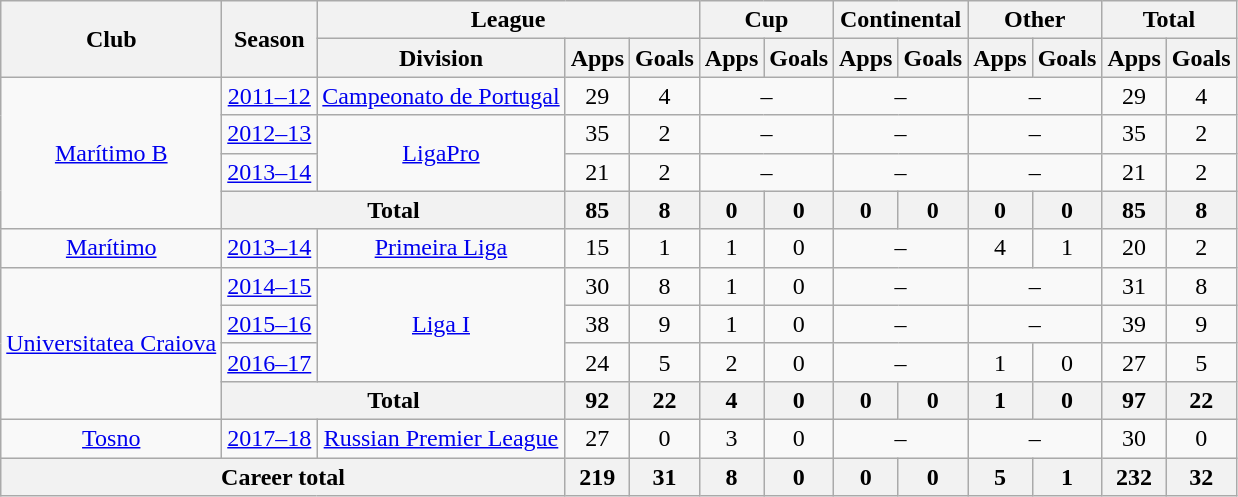<table class="wikitable" style="text-align: center;">
<tr>
<th rowspan="2">Club</th>
<th rowspan="2">Season</th>
<th colspan="3">League</th>
<th colspan="2">Cup</th>
<th colspan="2">Continental</th>
<th colspan="2">Other</th>
<th colspan="2">Total</th>
</tr>
<tr>
<th>Division</th>
<th>Apps</th>
<th>Goals</th>
<th>Apps</th>
<th>Goals</th>
<th>Apps</th>
<th>Goals</th>
<th>Apps</th>
<th>Goals</th>
<th>Apps</th>
<th>Goals</th>
</tr>
<tr>
<td rowspan="4"><a href='#'>Marítimo B</a></td>
<td><a href='#'>2011–12</a></td>
<td><a href='#'>Campeonato de Portugal</a></td>
<td>29</td>
<td>4</td>
<td colspan="2">–</td>
<td colspan="2">–</td>
<td colspan="2">–</td>
<td>29</td>
<td>4</td>
</tr>
<tr>
<td><a href='#'>2012–13</a></td>
<td rowspan="2"><a href='#'>LigaPro</a></td>
<td>35</td>
<td>2</td>
<td colspan="2">–</td>
<td colspan="2">–</td>
<td colspan="2">–</td>
<td>35</td>
<td>2</td>
</tr>
<tr>
<td><a href='#'>2013–14</a></td>
<td>21</td>
<td>2</td>
<td colspan="2">–</td>
<td colspan="2">–</td>
<td colspan="2">–</td>
<td>21</td>
<td>2</td>
</tr>
<tr>
<th colspan="2">Total</th>
<th>85</th>
<th>8</th>
<th>0</th>
<th>0</th>
<th>0</th>
<th>0</th>
<th>0</th>
<th>0</th>
<th>85</th>
<th>8</th>
</tr>
<tr>
<td><a href='#'>Marítimo</a></td>
<td><a href='#'>2013–14</a></td>
<td><a href='#'>Primeira Liga</a></td>
<td>15</td>
<td>1</td>
<td>1</td>
<td>0</td>
<td colspan="2">–</td>
<td>4</td>
<td>1</td>
<td>20</td>
<td>2</td>
</tr>
<tr>
<td rowspan="4"><a href='#'>Universitatea Craiova</a></td>
<td><a href='#'>2014–15</a></td>
<td rowspan="3"><a href='#'>Liga I</a></td>
<td>30</td>
<td>8</td>
<td>1</td>
<td>0</td>
<td colspan="2">–</td>
<td colspan="2">–</td>
<td>31</td>
<td>8</td>
</tr>
<tr>
<td><a href='#'>2015–16</a></td>
<td>38</td>
<td>9</td>
<td>1</td>
<td>0</td>
<td colspan="2">–</td>
<td colspan="2">–</td>
<td>39</td>
<td>9</td>
</tr>
<tr>
<td><a href='#'>2016–17</a></td>
<td>24</td>
<td>5</td>
<td>2</td>
<td>0</td>
<td colspan="2">–</td>
<td>1</td>
<td>0</td>
<td>27</td>
<td>5</td>
</tr>
<tr>
<th colspan="2">Total</th>
<th>92</th>
<th>22</th>
<th>4</th>
<th>0</th>
<th>0</th>
<th>0</th>
<th>1</th>
<th>0</th>
<th>97</th>
<th>22</th>
</tr>
<tr>
<td><a href='#'>Tosno</a></td>
<td><a href='#'>2017–18</a></td>
<td><a href='#'>Russian Premier League</a></td>
<td>27</td>
<td>0</td>
<td>3</td>
<td>0</td>
<td colspan="2">–</td>
<td colspan="2">–</td>
<td>30</td>
<td>0</td>
</tr>
<tr>
<th colspan="3">Career total</th>
<th>219</th>
<th>31</th>
<th>8</th>
<th>0</th>
<th>0</th>
<th>0</th>
<th>5</th>
<th>1</th>
<th>232</th>
<th>32</th>
</tr>
</table>
